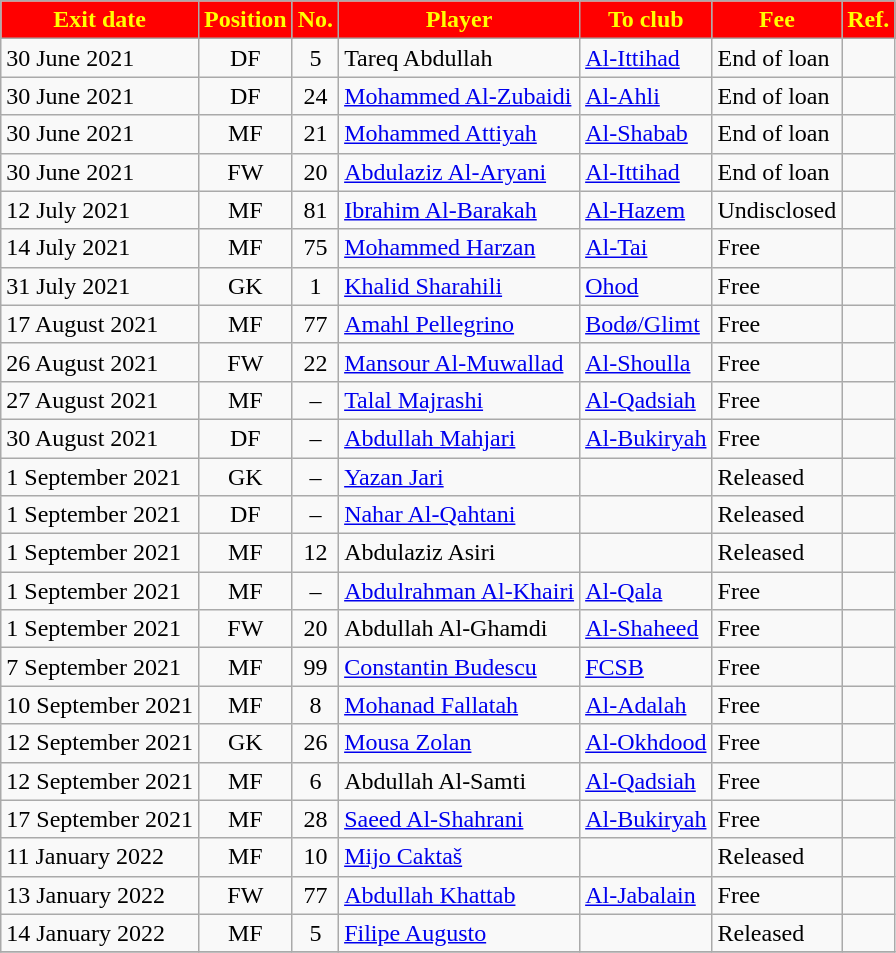<table class="wikitable sortable">
<tr>
<th style="background:red; color:yellow;"><strong>Exit date</strong></th>
<th style="background:red; color:yellow;"><strong>Position</strong></th>
<th style="background:red; color:yellow;"><strong>No.</strong></th>
<th style="background:red; color:yellow;"><strong>Player</strong></th>
<th style="background:red; color:yellow;"><strong>To club</strong></th>
<th style="background:red; color:yellow;"><strong>Fee</strong></th>
<th style="background:red; color:yellow;"><strong>Ref.</strong></th>
</tr>
<tr>
<td>30 June 2021</td>
<td style="text-align:center;">DF</td>
<td style="text-align:center;">5</td>
<td style="text-align:left;"> Tareq Abdullah</td>
<td style="text-align:left;"> <a href='#'>Al-Ittihad</a></td>
<td>End of loan</td>
<td></td>
</tr>
<tr>
<td>30 June 2021</td>
<td style="text-align:center;">DF</td>
<td style="text-align:center;">24</td>
<td style="text-align:left;"> <a href='#'>Mohammed Al-Zubaidi</a></td>
<td style="text-align:left;"> <a href='#'>Al-Ahli</a></td>
<td>End of loan</td>
<td></td>
</tr>
<tr>
<td>30 June 2021</td>
<td style="text-align:center;">MF</td>
<td style="text-align:center;">21</td>
<td style="text-align:left;"> <a href='#'>Mohammed Attiyah</a></td>
<td style="text-align:left;"> <a href='#'>Al-Shabab</a></td>
<td>End of loan</td>
<td></td>
</tr>
<tr>
<td>30 June 2021</td>
<td style="text-align:center;">FW</td>
<td style="text-align:center;">20</td>
<td style="text-align:left;"> <a href='#'>Abdulaziz Al-Aryani</a></td>
<td style="text-align:left;"> <a href='#'>Al-Ittihad</a></td>
<td>End of loan</td>
<td></td>
</tr>
<tr>
<td>12 July 2021</td>
<td style="text-align:center;">MF</td>
<td style="text-align:center;">81</td>
<td style="text-align:left;"> <a href='#'>Ibrahim Al-Barakah</a></td>
<td style="text-align:left;"> <a href='#'>Al-Hazem</a></td>
<td>Undisclosed</td>
<td></td>
</tr>
<tr>
<td>14 July 2021</td>
<td style="text-align:center;">MF</td>
<td style="text-align:center;">75</td>
<td style="text-align:left;"> <a href='#'>Mohammed Harzan</a></td>
<td style="text-align:left;"> <a href='#'>Al-Tai</a></td>
<td>Free</td>
<td></td>
</tr>
<tr>
<td>31 July 2021</td>
<td style="text-align:center;">GK</td>
<td style="text-align:center;">1</td>
<td style="text-align:left;"> <a href='#'>Khalid Sharahili</a></td>
<td style="text-align:left;"> <a href='#'>Ohod</a></td>
<td>Free</td>
<td></td>
</tr>
<tr>
<td>17 August 2021</td>
<td style="text-align:center;">MF</td>
<td style="text-align:center;">77</td>
<td style="text-align:left;"> <a href='#'>Amahl Pellegrino</a></td>
<td style="text-align:left;"> <a href='#'>Bodø/Glimt</a></td>
<td>Free</td>
<td></td>
</tr>
<tr>
<td>26 August 2021</td>
<td style="text-align:center;">FW</td>
<td style="text-align:center;">22</td>
<td style="text-align:left;"> <a href='#'>Mansour Al-Muwallad</a></td>
<td style="text-align:left;"> <a href='#'>Al-Shoulla</a></td>
<td>Free</td>
<td></td>
</tr>
<tr>
<td>27 August 2021</td>
<td style="text-align:center;">MF</td>
<td style="text-align:center;">–</td>
<td style="text-align:left;"> <a href='#'>Talal Majrashi</a></td>
<td style="text-align:left;"> <a href='#'>Al-Qadsiah</a></td>
<td>Free</td>
<td></td>
</tr>
<tr>
<td>30 August 2021</td>
<td style="text-align:center;">DF</td>
<td style="text-align:center;">–</td>
<td style="text-align:left;"> <a href='#'>Abdullah Mahjari</a></td>
<td style="text-align:left;"> <a href='#'>Al-Bukiryah</a></td>
<td>Free</td>
<td></td>
</tr>
<tr>
<td>1 September 2021</td>
<td style="text-align:center;">GK</td>
<td style="text-align:center;">–</td>
<td style="text-align:left;"> <a href='#'>Yazan Jari</a></td>
<td style="text-align:left;"></td>
<td>Released</td>
<td></td>
</tr>
<tr>
<td>1 September 2021</td>
<td style="text-align:center;">DF</td>
<td style="text-align:center;">–</td>
<td style="text-align:left;"> <a href='#'>Nahar Al-Qahtani</a></td>
<td style="text-align:left;"></td>
<td>Released</td>
<td></td>
</tr>
<tr>
<td>1 September 2021</td>
<td style="text-align:center;">MF</td>
<td style="text-align:center;">12</td>
<td style="text-align:left;"> Abdulaziz Asiri</td>
<td style="text-align:left;"></td>
<td>Released</td>
<td></td>
</tr>
<tr>
<td>1 September 2021</td>
<td style="text-align:center;">MF</td>
<td style="text-align:center;">–</td>
<td style="text-align:left;"> <a href='#'>Abdulrahman Al-Khairi</a></td>
<td style="text-align:left;"> <a href='#'>Al-Qala</a></td>
<td>Free</td>
<td></td>
</tr>
<tr>
<td>1 September 2021</td>
<td style="text-align:center;">FW</td>
<td style="text-align:center;">20</td>
<td style="text-align:left;"> Abdullah Al-Ghamdi</td>
<td style="text-align:left;"> <a href='#'>Al-Shaheed</a></td>
<td>Free</td>
<td></td>
</tr>
<tr>
<td>7 September 2021</td>
<td style="text-align:center;">MF</td>
<td style="text-align:center;">99</td>
<td style="text-align:left;"> <a href='#'>Constantin Budescu</a></td>
<td style="text-align:left;"> <a href='#'>FCSB</a></td>
<td>Free</td>
<td></td>
</tr>
<tr>
<td>10 September 2021</td>
<td style="text-align:center;">MF</td>
<td style="text-align:center;">8</td>
<td style="text-align:left;"> <a href='#'>Mohanad Fallatah</a></td>
<td style="text-align:left;"> <a href='#'>Al-Adalah</a></td>
<td>Free</td>
<td></td>
</tr>
<tr>
<td>12 September 2021</td>
<td style="text-align:center;">GK</td>
<td style="text-align:center;">26</td>
<td style="text-align:left;"> <a href='#'>Mousa Zolan</a></td>
<td style="text-align:left;"> <a href='#'>Al-Okhdood</a></td>
<td>Free</td>
<td></td>
</tr>
<tr>
<td>12 September 2021</td>
<td style="text-align:center;">MF</td>
<td style="text-align:center;">6</td>
<td style="text-align:left;"> Abdullah Al-Samti</td>
<td style="text-align:left;"> <a href='#'>Al-Qadsiah</a></td>
<td>Free</td>
<td></td>
</tr>
<tr>
<td>17 September 2021</td>
<td style="text-align:center;">MF</td>
<td style="text-align:center;">28</td>
<td style="text-align:left;"> <a href='#'>Saeed Al-Shahrani</a></td>
<td style="text-align:left;"> <a href='#'>Al-Bukiryah</a></td>
<td>Free</td>
<td></td>
</tr>
<tr>
<td>11 January 2022</td>
<td style="text-align:center;">MF</td>
<td style="text-align:center;">10</td>
<td style="text-align:left;"> <a href='#'>Mijo Caktaš</a></td>
<td style="text-align:left;"></td>
<td>Released</td>
<td></td>
</tr>
<tr>
<td>13 January 2022</td>
<td style="text-align:center;">FW</td>
<td style="text-align:center;">77</td>
<td style="text-align:left;"> <a href='#'>Abdullah Khattab</a></td>
<td style="text-align:left;"> <a href='#'>Al-Jabalain</a></td>
<td>Free</td>
<td></td>
</tr>
<tr>
<td>14 January 2022</td>
<td style="text-align:center;">MF</td>
<td style="text-align:center;">5</td>
<td style="text-align:left;"> <a href='#'>Filipe Augusto</a></td>
<td style="text-align:left;"></td>
<td>Released</td>
<td></td>
</tr>
<tr>
</tr>
</table>
